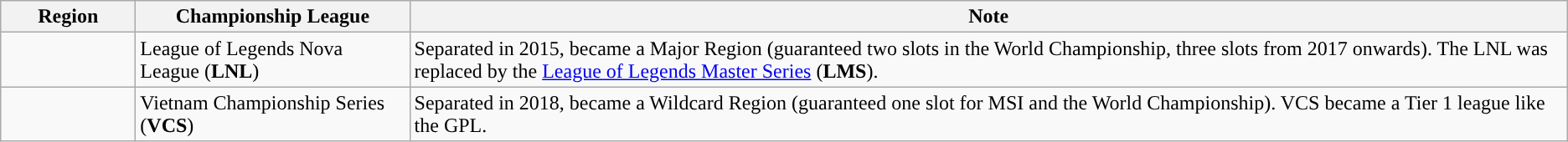<table class="wikitable">
<tr>
<th style="width: 100px">Region</th>
<th>Championship League</th>
<th>Note</th>
</tr>
<tr>
<td><br><br></td>
<td>League of Legends Nova League (<strong>LNL</strong>)</td>
<td>Separated in 2015, became a Major Region (guaranteed two slots in the World Championship, three slots from 2017 onwards). The LNL was replaced by the <a href='#'>League of Legends Master Series</a> (<strong>LMS</strong>).</td>
</tr>
<tr>
<td></td>
<td>Vietnam Championship Series (<strong>VCS</strong>)</td>
<td>Separated in 2018, became a Wildcard Region (guaranteed one slot for MSI and the World Championship). VCS became a Tier 1 league like the GPL.</td>
</tr>
</table>
